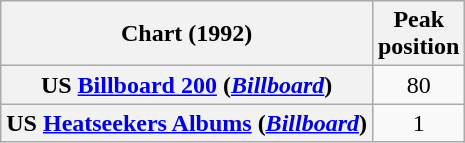<table class="wikitable sortable plainrowheaders">
<tr>
<th>Chart (1992)</th>
<th>Peak<br>position</th>
</tr>
<tr>
<th scope="row">US <a href='#'>Billboard 200</a> (<em><a href='#'>Billboard</a></em>)</th>
<td align="center">80</td>
</tr>
<tr>
<th scope="row">US <a href='#'>Heatseekers Albums</a> (<em><a href='#'>Billboard</a></em>)</th>
<td align="center">1</td>
</tr>
</table>
